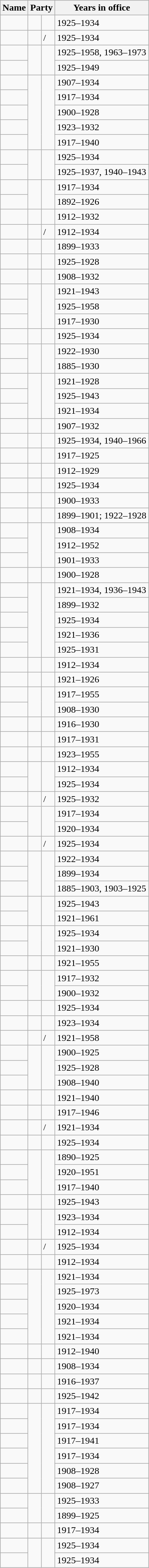<table class="wikitable sortable">
<tr>
<th>Name</th>
<th colspan=2>Party</th>
<th>Years in office</th>
</tr>
<tr>
<td></td>
<td> </td>
<td></td>
<td>1925–1934</td>
</tr>
<tr>
<td></td>
<td> </td>
<td> / </td>
<td>1925–1934</td>
</tr>
<tr>
<td></td>
<td rowspan="2" > </td>
<td rowspan="2"></td>
<td>1925–1958, 1963–1973</td>
</tr>
<tr>
<td></td>
<td>1925–1949</td>
</tr>
<tr>
<td></td>
<td rowspan="5" > </td>
<td rowspan="5"></td>
<td>1907–1934</td>
</tr>
<tr>
<td></td>
<td>1917–1934</td>
</tr>
<tr>
<td></td>
<td>1900–1928</td>
</tr>
<tr>
<td></td>
<td>1923–1932</td>
</tr>
<tr>
<td></td>
<td>1917–1940</td>
</tr>
<tr>
<td></td>
<td rowspan="2" > </td>
<td rowspan="2"></td>
<td>1925–1934</td>
</tr>
<tr>
<td></td>
<td>1925–1937, 1940–1943</td>
</tr>
<tr>
<td></td>
<td rowspan="2" > </td>
<td rowspan="2"></td>
<td>1917–1934</td>
</tr>
<tr>
<td></td>
<td>1892–1926</td>
</tr>
<tr>
<td></td>
<td> </td>
<td></td>
<td>1912–1932</td>
</tr>
<tr>
<td></td>
<td> </td>
<td> / </td>
<td>1912–1934</td>
</tr>
<tr>
<td></td>
<td> </td>
<td></td>
<td>1899–1933</td>
</tr>
<tr>
<td></td>
<td> </td>
<td></td>
<td>1925–1928</td>
</tr>
<tr>
<td></td>
<td> </td>
<td></td>
<td>1908–1932</td>
</tr>
<tr>
<td></td>
<td rowspan="3" > </td>
<td rowspan="3"></td>
<td>1921–1943</td>
</tr>
<tr>
<td></td>
<td>1925–1958</td>
</tr>
<tr>
<td></td>
<td>1917–1930</td>
</tr>
<tr>
<td></td>
<td> </td>
<td></td>
<td>1925–1934</td>
</tr>
<tr>
<td></td>
<td rowspan="2" > </td>
<td rowspan="2"></td>
<td>1922–1930</td>
</tr>
<tr>
<td></td>
<td>1885–1930</td>
</tr>
<tr>
<td></td>
<td rowspan="3" > </td>
<td rowspan="3"></td>
<td>1921–1928</td>
</tr>
<tr>
<td></td>
<td>1925–1943</td>
</tr>
<tr>
<td></td>
<td>1921–1934</td>
</tr>
<tr>
<td></td>
<td> </td>
<td></td>
<td>1907–1932</td>
</tr>
<tr>
<td></td>
<td> </td>
<td></td>
<td>1925–1934, 1940–1966</td>
</tr>
<tr>
<td></td>
<td> </td>
<td></td>
<td>1917–1925</td>
</tr>
<tr>
<td></td>
<td> </td>
<td></td>
<td>1912–1929</td>
</tr>
<tr>
<td></td>
<td> </td>
<td></td>
<td>1925–1934</td>
</tr>
<tr>
<td></td>
<td> </td>
<td></td>
<td>1900–1933</td>
</tr>
<tr>
<td></td>
<td> </td>
<td></td>
<td>1899–1901; 1922–1928</td>
</tr>
<tr>
<td></td>
<td rowspan="3" > </td>
<td rowspan="3"></td>
<td>1908–1934</td>
</tr>
<tr>
<td></td>
<td>1912–1952</td>
</tr>
<tr>
<td></td>
<td>1901–1933</td>
</tr>
<tr>
<td></td>
<td> </td>
<td></td>
<td>1900–1928</td>
</tr>
<tr>
<td></td>
<td rowspan="5" > </td>
<td rowspan="5"></td>
<td>1921–1934, 1936–1943</td>
</tr>
<tr>
<td></td>
<td>1899–1932</td>
</tr>
<tr>
<td></td>
<td>1925–1934</td>
</tr>
<tr>
<td></td>
<td>1921–1936</td>
</tr>
<tr>
<td></td>
<td>1925–1931</td>
</tr>
<tr>
<td></td>
<td> </td>
<td></td>
<td>1912–1934</td>
</tr>
<tr>
<td></td>
<td> </td>
<td></td>
<td>1921–1926</td>
</tr>
<tr>
<td></td>
<td rowspan="2" > </td>
<td rowspan="2"></td>
<td>1917–1955</td>
</tr>
<tr>
<td></td>
<td>1908–1930</td>
</tr>
<tr>
<td></td>
<td> </td>
<td></td>
<td>1916–1930</td>
</tr>
<tr>
<td></td>
<td> </td>
<td></td>
<td>1917–1931</td>
</tr>
<tr>
<td></td>
<td> </td>
<td></td>
<td>1923–1955</td>
</tr>
<tr>
<td></td>
<td rowspan="2" > </td>
<td rowspan="2"></td>
<td>1912–1934</td>
</tr>
<tr>
<td></td>
<td>1925–1934</td>
</tr>
<tr>
<td></td>
<td> </td>
<td> / </td>
<td>1925–1932</td>
</tr>
<tr>
<td></td>
<td rowspan="2" > </td>
<td rowspan="2"></td>
<td>1917–1934</td>
</tr>
<tr>
<td></td>
<td>1920–1934</td>
</tr>
<tr>
<td></td>
<td> </td>
<td> / </td>
<td>1925–1934</td>
</tr>
<tr>
<td></td>
<td rowspan="3" > </td>
<td rowspan="3"></td>
<td>1922–1934</td>
</tr>
<tr>
<td></td>
<td>1899–1934</td>
</tr>
<tr>
<td></td>
<td>1885–1903, 1903–1925</td>
</tr>
<tr>
<td></td>
<td rowspan="2" > </td>
<td rowspan="2"></td>
<td>1925–1943</td>
</tr>
<tr>
<td></td>
<td>1921–1961</td>
</tr>
<tr>
<td></td>
<td rowspan="2" > </td>
<td rowspan="2"></td>
<td>1925–1934</td>
</tr>
<tr>
<td></td>
<td>1921–1930</td>
</tr>
<tr>
<td></td>
<td> </td>
<td></td>
<td>1921–1955</td>
</tr>
<tr>
<td></td>
<td rowspan="2" > </td>
<td rowspan="2"></td>
<td>1917–1932</td>
</tr>
<tr>
<td></td>
<td>1900–1932</td>
</tr>
<tr>
<td></td>
<td> </td>
<td></td>
<td>1925–1934</td>
</tr>
<tr>
<td></td>
<td> </td>
<td></td>
<td>1923–1934</td>
</tr>
<tr>
<td></td>
<td> </td>
<td> / </td>
<td>1921–1958</td>
</tr>
<tr>
<td></td>
<td rowspan="3" > </td>
<td rowspan="3"></td>
<td>1900–1925</td>
</tr>
<tr>
<td></td>
<td>1925–1928</td>
</tr>
<tr>
<td></td>
<td>1908–1940</td>
</tr>
<tr>
<td></td>
<td> </td>
<td></td>
<td>1921–1940</td>
</tr>
<tr>
<td></td>
<td> </td>
<td></td>
<td>1917–1946</td>
</tr>
<tr>
<td></td>
<td> </td>
<td> / </td>
<td>1921–1934</td>
</tr>
<tr>
<td></td>
<td> </td>
<td></td>
<td>1925–1934</td>
</tr>
<tr>
<td></td>
<td rowspan="3" > </td>
<td rowspan="3"></td>
<td>1890–1925</td>
</tr>
<tr>
<td></td>
<td>1920–1951</td>
</tr>
<tr>
<td></td>
<td>1917–1940</td>
</tr>
<tr>
<td></td>
<td> </td>
<td></td>
<td>1925–1943</td>
</tr>
<tr>
<td></td>
<td rowspan="2" > </td>
<td rowspan="2"></td>
<td>1923–1934</td>
</tr>
<tr>
<td></td>
<td>1912–1934</td>
</tr>
<tr>
<td></td>
<td> </td>
<td> / </td>
<td>1925–1934</td>
</tr>
<tr>
<td></td>
<td> </td>
<td></td>
<td>1912–1934</td>
</tr>
<tr>
<td></td>
<td rowspan="5" > </td>
<td rowspan="5"></td>
<td>1921–1934</td>
</tr>
<tr>
<td></td>
<td>1925–1973</td>
</tr>
<tr>
<td></td>
<td>1920–1934</td>
</tr>
<tr>
<td></td>
<td>1921–1934</td>
</tr>
<tr>
<td></td>
<td>1921–1934</td>
</tr>
<tr>
<td></td>
<td> </td>
<td></td>
<td>1912–1940</td>
</tr>
<tr>
<td></td>
<td> </td>
<td></td>
<td>1908–1934</td>
</tr>
<tr>
<td></td>
<td> </td>
<td></td>
<td>1916–1937</td>
</tr>
<tr>
<td></td>
<td> </td>
<td></td>
<td>1925–1942</td>
</tr>
<tr>
<td></td>
<td rowspan="6" > </td>
<td rowspan="6"></td>
<td>1917–1934</td>
</tr>
<tr>
<td></td>
<td>1917–1934</td>
</tr>
<tr>
<td></td>
<td>1917–1941</td>
</tr>
<tr>
<td></td>
<td>1917–1934</td>
</tr>
<tr>
<td></td>
<td>1908–1928</td>
</tr>
<tr>
<td></td>
<td>1908–1927</td>
</tr>
<tr>
<td></td>
<td rowspan="2" > </td>
<td rowspan="2"></td>
<td>1925–1933</td>
</tr>
<tr>
<td></td>
<td>1899–1925</td>
</tr>
<tr>
<td></td>
<td> </td>
<td></td>
<td>1917–1934</td>
</tr>
<tr>
<td></td>
<td rowspan="2" > </td>
<td rowspan="2"></td>
<td>1925–1934</td>
</tr>
<tr>
<td></td>
<td>1925–1934</td>
</tr>
</table>
